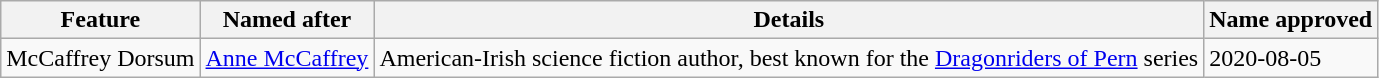<table class="wikitable">
<tr>
<th>Feature</th>
<th>Named after</th>
<th>Details</th>
<th>Name approved<br></th>
</tr>
<tr>
<td>McCaffrey Dorsum</td>
<td><a href='#'>Anne McCaffrey</a></td>
<td>American-Irish science fiction author, best known for the <a href='#'>Dragonriders of Pern</a> series</td>
<td>2020-08-05</td>
</tr>
</table>
